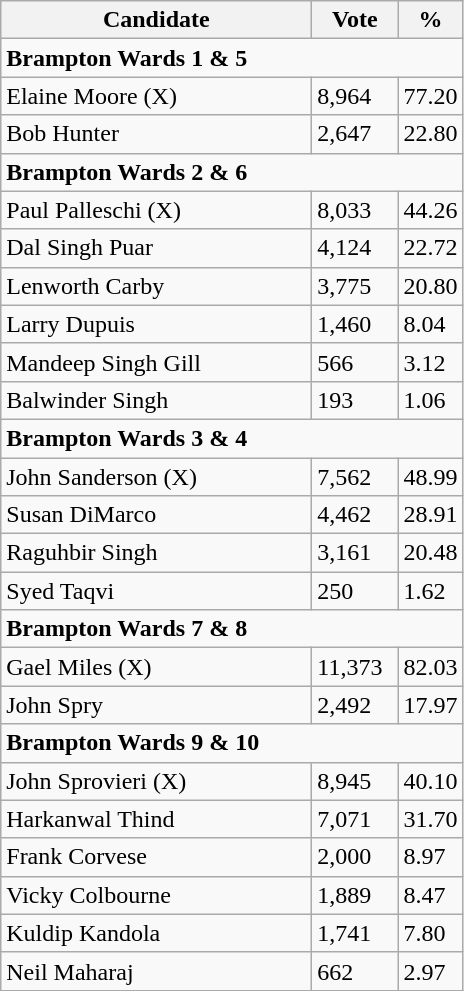<table class="wikitable">
<tr>
<th bgcolor="#DDDDFF" width="200px">Candidate</th>
<th bgcolor="#DDDDFF" width="50px">Vote</th>
<th bgcolor="#DDDDFF" width="30px">%</th>
</tr>
<tr>
<td colspan="4"><strong>Brampton Wards 1 & 5</strong></td>
</tr>
<tr>
<td>Elaine Moore (X)</td>
<td>8,964</td>
<td>77.20</td>
</tr>
<tr>
<td>Bob Hunter</td>
<td>2,647</td>
<td>22.80</td>
</tr>
<tr>
<td colspan="4"><strong>Brampton Wards 2 & 6</strong></td>
</tr>
<tr>
<td>Paul Palleschi (X)</td>
<td>8,033</td>
<td>44.26</td>
</tr>
<tr>
<td>Dal Singh Puar</td>
<td>4,124</td>
<td>22.72</td>
</tr>
<tr>
<td>Lenworth Carby</td>
<td>3,775</td>
<td>20.80</td>
</tr>
<tr>
<td>Larry Dupuis</td>
<td>1,460</td>
<td>8.04</td>
</tr>
<tr>
<td>Mandeep Singh Gill</td>
<td>566</td>
<td>3.12</td>
</tr>
<tr>
<td>Balwinder Singh</td>
<td>193</td>
<td>1.06</td>
</tr>
<tr>
<td colspan="4"><strong>Brampton Wards 3 & 4</strong></td>
</tr>
<tr>
<td>John Sanderson (X)</td>
<td>7,562</td>
<td>48.99</td>
</tr>
<tr>
<td>Susan DiMarco</td>
<td>4,462</td>
<td>28.91</td>
</tr>
<tr>
<td>Raguhbir Singh</td>
<td>3,161</td>
<td>20.48</td>
</tr>
<tr>
<td>Syed Taqvi</td>
<td>250</td>
<td>1.62</td>
</tr>
<tr>
<td colspan="4"><strong>Brampton Wards 7 & 8</strong></td>
</tr>
<tr>
<td>Gael Miles (X)</td>
<td>11,373</td>
<td>82.03</td>
</tr>
<tr>
<td>John Spry</td>
<td>2,492</td>
<td>17.97</td>
</tr>
<tr>
<td colspan="4"><strong>Brampton Wards 9 & 10</strong></td>
</tr>
<tr>
<td>John Sprovieri (X)</td>
<td>8,945</td>
<td>40.10</td>
</tr>
<tr>
<td>Harkanwal Thind</td>
<td>7,071</td>
<td>31.70</td>
</tr>
<tr>
<td>Frank Corvese</td>
<td>2,000</td>
<td>8.97</td>
</tr>
<tr>
<td>Vicky Colbourne</td>
<td>1,889</td>
<td>8.47</td>
</tr>
<tr>
<td>Kuldip Kandola</td>
<td>1,741</td>
<td>7.80</td>
</tr>
<tr>
<td>Neil Maharaj</td>
<td>662</td>
<td>2.97</td>
</tr>
</table>
